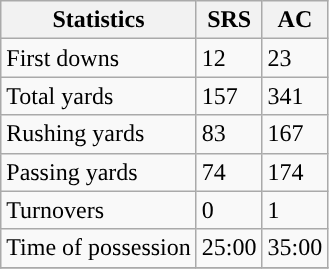<table class="wikitable" style="float: left;">
<tr>
<th>Statistics</th>
<th>SRS</th>
<th>AC</th>
</tr>
<tr>
<td>First downs</td>
<td>12</td>
<td>23</td>
</tr>
<tr>
<td>Total yards</td>
<td>157</td>
<td>341</td>
</tr>
<tr>
<td>Rushing yards</td>
<td>83</td>
<td>167</td>
</tr>
<tr>
<td>Passing yards</td>
<td>74</td>
<td>174</td>
</tr>
<tr>
<td>Turnovers</td>
<td>0</td>
<td>1</td>
</tr>
<tr>
<td>Time of possession</td>
<td>25:00</td>
<td>35:00</td>
</tr>
<tr>
</tr>
</table>
